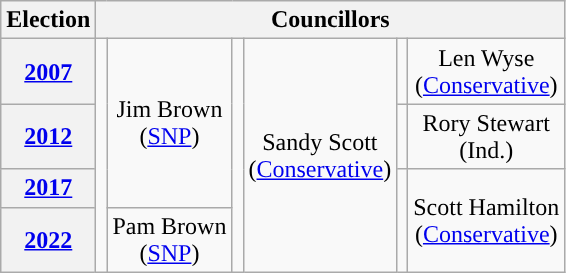<table class="wikitable" style="text-align:center">
<tr>
<th>Election</th>
<th colspan=8>Councillors</th>
</tr>
<tr>
<th><a href='#'>2007</a></th>
<td rowspan=4; style="background-color: "></td>
<td rowspan=3>Jim Brown<br>(<a href='#'>SNP</a>)</td>
<td rowspan=4; style="background-color: "></td>
<td rowspan=4>Sandy Scott<br>(<a href='#'>Conservative</a>)</td>
<td rowspan=1; style="background-color: "></td>
<td rowspan=1>Len Wyse<br>(<a href='#'>Conservative</a>)</td>
</tr>
<tr>
<th><a href='#'>2012</a></th>
<td rowspan=1; style="background-color: "></td>
<td rowspan=1>Rory Stewart<br>(Ind.)</td>
</tr>
<tr>
<th><a href='#'>2017</a></th>
<td rowspan=2; style="background-color: "></td>
<td rowspan=2>Scott Hamilton<br>(<a href='#'>Conservative</a>)</td>
</tr>
<tr>
<th><a href='#'>2022</a></th>
<td rowspan=1>Pam Brown<br>(<a href='#'>SNP</a>)</td>
</tr>
</table>
